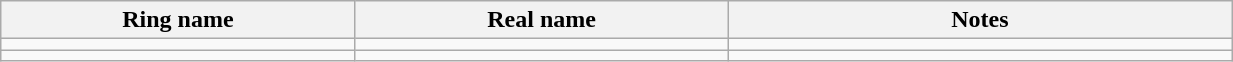<table class="wikitable sortable" style="width:65%;">
<tr>
<th width=19%>Ring name</th>
<th width=20%>Real name</th>
<th width=27%>Notes</th>
</tr>
<tr>
<td></td>
<td></td>
<td></td>
</tr>
<tr>
<td></td>
<td></td>
<td></td>
</tr>
</table>
